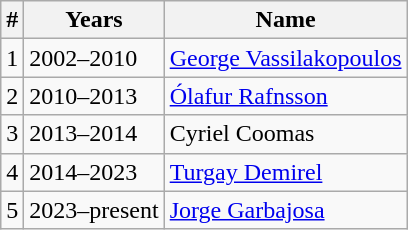<table class="wikitable">
<tr>
<th>#</th>
<th>Years</th>
<th>Name</th>
</tr>
<tr>
<td>1</td>
<td>2002–2010</td>
<td> <a href='#'>George Vassilakopoulos</a></td>
</tr>
<tr>
<td>2</td>
<td>2010–2013</td>
<td> <a href='#'>Ólafur Rafnsson</a></td>
</tr>
<tr>
<td>3</td>
<td>2013–2014</td>
<td> Cyriel Coomas</td>
</tr>
<tr>
<td>4</td>
<td>2014–2023</td>
<td> <a href='#'>Turgay Demirel</a></td>
</tr>
<tr>
<td>5</td>
<td>2023–present</td>
<td> <a href='#'>Jorge Garbajosa</a></td>
</tr>
</table>
